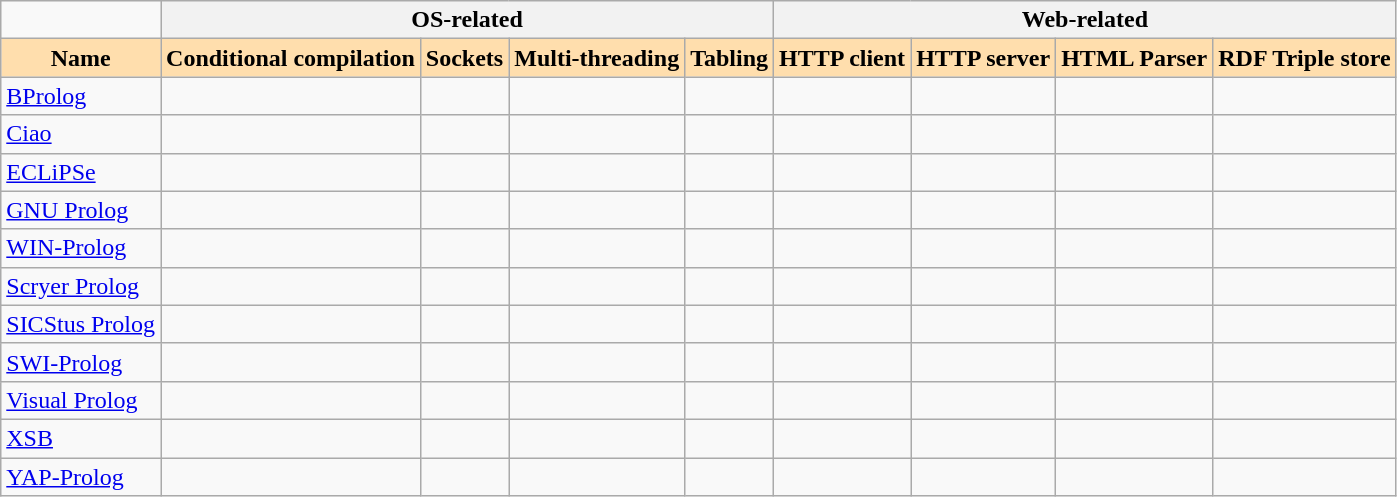<table class="wikitable">
<tr>
<td></td>
<th colspan="4">OS-related</th>
<th colspan="4">Web-related</th>
</tr>
<tr>
<th style="background:#ffdead;">Name</th>
<th style="background:#ffdead;">Conditional compilation</th>
<th style="background:#ffdead;">Sockets</th>
<th style="background:#ffdead;">Multi-threading</th>
<th style="background:#ffdead;">Tabling</th>
<th style="background:#ffdead;">HTTP client</th>
<th style="background:#ffdead;">HTTP server</th>
<th style="background:#ffdead;">HTML Parser</th>
<th style="background:#ffdead;">RDF Triple store</th>
</tr>
<tr>
<td><a href='#'>BProlog</a></td>
<td></td>
<td></td>
<td></td>
<td></td>
<td></td>
<td></td>
<td></td>
<td></td>
</tr>
<tr>
<td><a href='#'>Ciao</a></td>
<td></td>
<td></td>
<td></td>
<td></td>
<td></td>
<td></td>
<td></td>
<td></td>
</tr>
<tr>
<td><a href='#'>ECLiPSe</a></td>
<td></td>
<td></td>
<td></td>
<td></td>
<td></td>
<td></td>
<td></td>
<td></td>
</tr>
<tr>
<td><a href='#'>GNU Prolog</a></td>
<td></td>
<td></td>
<td></td>
<td></td>
<td></td>
<td></td>
<td></td>
<td></td>
</tr>
<tr>
<td><a href='#'>WIN-Prolog</a></td>
<td></td>
<td></td>
<td></td>
<td></td>
<td></td>
<td></td>
<td></td>
<td></td>
</tr>
<tr>
<td><a href='#'>Scryer Prolog</a></td>
<td></td>
<td></td>
<td></td>
<td></td>
<td></td>
<td></td>
<td></td>
<td></td>
</tr>
<tr>
<td><a href='#'>SICStus Prolog</a></td>
<td></td>
<td></td>
<td></td>
<td></td>
<td></td>
<td></td>
<td></td>
<td></td>
</tr>
<tr>
<td><a href='#'>SWI-Prolog</a></td>
<td></td>
<td></td>
<td></td>
<td></td>
<td></td>
<td></td>
<td></td>
<td></td>
</tr>
<tr>
<td><a href='#'>Visual Prolog</a></td>
<td></td>
<td></td>
<td></td>
<td></td>
<td></td>
<td></td>
<td></td>
<td></td>
</tr>
<tr>
<td><a href='#'>XSB</a></td>
<td></td>
<td></td>
<td></td>
<td></td>
<td></td>
<td></td>
<td></td>
<td></td>
</tr>
<tr>
<td><a href='#'>YAP-Prolog</a></td>
<td></td>
<td></td>
<td></td>
<td></td>
<td></td>
<td></td>
<td></td>
<td></td>
</tr>
</table>
